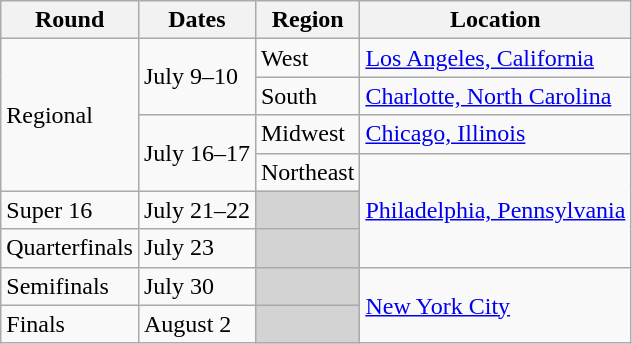<table class="wikitable">
<tr>
<th>Round</th>
<th>Dates</th>
<th>Region</th>
<th>Location</th>
</tr>
<tr>
<td rowspan=4>Regional</td>
<td rowspan=2>July 9–10</td>
<td>West</td>
<td><a href='#'>Los Angeles, California</a></td>
</tr>
<tr>
<td>South</td>
<td><a href='#'>Charlotte, North Carolina</a></td>
</tr>
<tr>
<td rowspan=2>July 16–17</td>
<td>Midwest</td>
<td><a href='#'>Chicago, Illinois</a></td>
</tr>
<tr>
<td>Northeast</td>
<td rowspan=3><a href='#'>Philadelphia, Pennsylvania</a></td>
</tr>
<tr>
<td>Super 16</td>
<td>July 21–22</td>
<td bgcolor=lightgray> </td>
</tr>
<tr>
<td>Quarterfinals</td>
<td>July 23</td>
<td bgcolor=lightgray> </td>
</tr>
<tr>
<td>Semifinals</td>
<td>July 30</td>
<td bgcolor=lightgray> </td>
<td rowspan=2><a href='#'>New York City</a></td>
</tr>
<tr>
<td>Finals</td>
<td>August 2</td>
<td bgcolor=lightgray> </td>
</tr>
</table>
